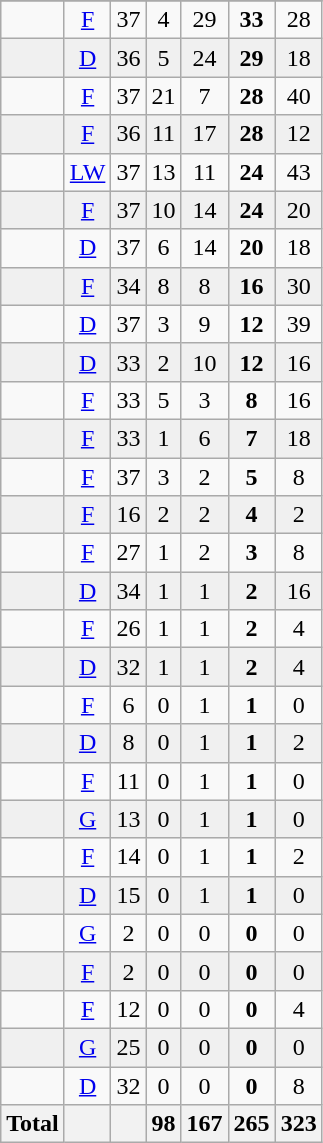<table class="wikitable sortable">
<tr align="center">
</tr>
<tr align="center" bgcolor="">
<td></td>
<td><a href='#'>F</a></td>
<td>37</td>
<td>4</td>
<td>29</td>
<td><strong>33</strong></td>
<td>28</td>
</tr>
<tr align="center" bgcolor="f0f0f0">
<td></td>
<td><a href='#'>D</a></td>
<td>36</td>
<td>5</td>
<td>24</td>
<td><strong>29</strong></td>
<td>18</td>
</tr>
<tr align="center" bgcolor="">
<td></td>
<td><a href='#'>F</a></td>
<td>37</td>
<td>21</td>
<td>7</td>
<td><strong>28</strong></td>
<td>40</td>
</tr>
<tr align="center" bgcolor="f0f0f0">
<td></td>
<td><a href='#'>F</a></td>
<td>36</td>
<td>11</td>
<td>17</td>
<td><strong>28</strong></td>
<td>12</td>
</tr>
<tr align="center" bgcolor="">
<td></td>
<td><a href='#'>LW</a></td>
<td>37</td>
<td>13</td>
<td>11</td>
<td><strong>24</strong></td>
<td>43</td>
</tr>
<tr align="center" bgcolor="f0f0f0">
<td></td>
<td><a href='#'>F</a></td>
<td>37</td>
<td>10</td>
<td>14</td>
<td><strong>24</strong></td>
<td>20</td>
</tr>
<tr align="center" bgcolor="">
<td></td>
<td><a href='#'>D</a></td>
<td>37</td>
<td>6</td>
<td>14</td>
<td><strong>20</strong></td>
<td>18</td>
</tr>
<tr align="center" bgcolor="f0f0f0">
<td></td>
<td><a href='#'>F</a></td>
<td>34</td>
<td>8</td>
<td>8</td>
<td><strong>16</strong></td>
<td>30</td>
</tr>
<tr align="center" bgcolor="">
<td></td>
<td><a href='#'>D</a></td>
<td>37</td>
<td>3</td>
<td>9</td>
<td><strong>12</strong></td>
<td>39</td>
</tr>
<tr align="center" bgcolor="f0f0f0">
<td></td>
<td><a href='#'>D</a></td>
<td>33</td>
<td>2</td>
<td>10</td>
<td><strong>12</strong></td>
<td>16</td>
</tr>
<tr align="center" bgcolor="">
<td></td>
<td><a href='#'>F</a></td>
<td>33</td>
<td>5</td>
<td>3</td>
<td><strong>8</strong></td>
<td>16</td>
</tr>
<tr align="center" bgcolor="f0f0f0">
<td></td>
<td><a href='#'>F</a></td>
<td>33</td>
<td>1</td>
<td>6</td>
<td><strong>7</strong></td>
<td>18</td>
</tr>
<tr align="center" bgcolor="">
<td></td>
<td><a href='#'>F</a></td>
<td>37</td>
<td>3</td>
<td>2</td>
<td><strong>5</strong></td>
<td>8</td>
</tr>
<tr align="center" bgcolor="f0f0f0">
<td></td>
<td><a href='#'>F</a></td>
<td>16</td>
<td>2</td>
<td>2</td>
<td><strong>4</strong></td>
<td>2</td>
</tr>
<tr align="center" bgcolor="">
<td></td>
<td><a href='#'>F</a></td>
<td>27</td>
<td>1</td>
<td>2</td>
<td><strong>3</strong></td>
<td>8</td>
</tr>
<tr align="center" bgcolor="f0f0f0">
<td></td>
<td><a href='#'>D</a></td>
<td>34</td>
<td>1</td>
<td>1</td>
<td><strong>2</strong></td>
<td>16</td>
</tr>
<tr align="center" bgcolor="">
<td></td>
<td><a href='#'>F</a></td>
<td>26</td>
<td>1</td>
<td>1</td>
<td><strong>2</strong></td>
<td>4</td>
</tr>
<tr align="center" bgcolor="f0f0f0">
<td></td>
<td><a href='#'>D</a></td>
<td>32</td>
<td>1</td>
<td>1</td>
<td><strong>2</strong></td>
<td>4</td>
</tr>
<tr align="center" bgcolor="">
<td></td>
<td><a href='#'>F</a></td>
<td>6</td>
<td>0</td>
<td>1</td>
<td><strong>1</strong></td>
<td>0</td>
</tr>
<tr align="center" bgcolor="f0f0f0">
<td></td>
<td><a href='#'>D</a></td>
<td>8</td>
<td>0</td>
<td>1</td>
<td><strong>1</strong></td>
<td>2</td>
</tr>
<tr align="center" bgcolor="">
<td></td>
<td><a href='#'>F</a></td>
<td>11</td>
<td>0</td>
<td>1</td>
<td><strong>1</strong></td>
<td>0</td>
</tr>
<tr align="center" bgcolor="f0f0f0">
<td></td>
<td><a href='#'>G</a></td>
<td>13</td>
<td>0</td>
<td>1</td>
<td><strong>1</strong></td>
<td>0</td>
</tr>
<tr align="center" bgcolor="">
<td></td>
<td><a href='#'>F</a></td>
<td>14</td>
<td>0</td>
<td>1</td>
<td><strong>1</strong></td>
<td>2</td>
</tr>
<tr align="center" bgcolor="f0f0f0">
<td></td>
<td><a href='#'>D</a></td>
<td>15</td>
<td>0</td>
<td>1</td>
<td><strong>1</strong></td>
<td>0</td>
</tr>
<tr align="center" bgcolor="">
<td></td>
<td><a href='#'>G</a></td>
<td>2</td>
<td>0</td>
<td>0</td>
<td><strong>0</strong></td>
<td>0</td>
</tr>
<tr align="center" bgcolor="f0f0f0">
<td></td>
<td><a href='#'>F</a></td>
<td>2</td>
<td>0</td>
<td>0</td>
<td><strong>0</strong></td>
<td>0</td>
</tr>
<tr align="center" bgcolor="">
<td></td>
<td><a href='#'>F</a></td>
<td>12</td>
<td>0</td>
<td>0</td>
<td><strong>0</strong></td>
<td>4</td>
</tr>
<tr align="center" bgcolor="f0f0f0">
<td></td>
<td><a href='#'>G</a></td>
<td>25</td>
<td>0</td>
<td>0</td>
<td><strong>0</strong></td>
<td>0</td>
</tr>
<tr align="center" bgcolor="">
<td></td>
<td><a href='#'>D</a></td>
<td>32</td>
<td>0</td>
<td>0</td>
<td><strong>0</strong></td>
<td>8</td>
</tr>
<tr>
<th>Total</th>
<th></th>
<th></th>
<th>98</th>
<th>167</th>
<th>265</th>
<th>323</th>
</tr>
</table>
